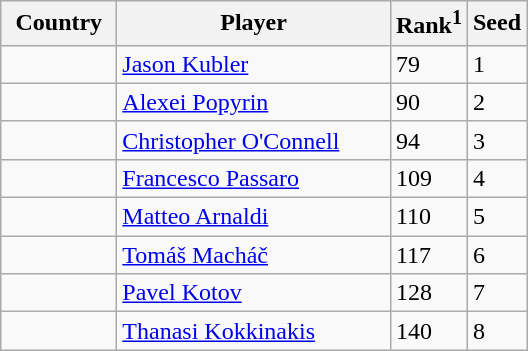<table class="sortable wikitable">
<tr>
<th width="70">Country</th>
<th width="175">Player</th>
<th>Rank<sup>1</sup></th>
<th>Seed</th>
</tr>
<tr>
<td></td>
<td><a href='#'>Jason Kubler</a></td>
<td>79</td>
<td>1</td>
</tr>
<tr>
<td></td>
<td><a href='#'>Alexei Popyrin</a></td>
<td>90</td>
<td>2</td>
</tr>
<tr>
<td></td>
<td><a href='#'>Christopher O'Connell</a></td>
<td>94</td>
<td>3</td>
</tr>
<tr>
<td></td>
<td><a href='#'>Francesco Passaro</a></td>
<td>109</td>
<td>4</td>
</tr>
<tr>
<td></td>
<td><a href='#'>Matteo Arnaldi</a></td>
<td>110</td>
<td>5</td>
</tr>
<tr>
<td></td>
<td><a href='#'>Tomáš Macháč</a></td>
<td>117</td>
<td>6</td>
</tr>
<tr>
<td></td>
<td><a href='#'>Pavel Kotov</a></td>
<td>128</td>
<td>7</td>
</tr>
<tr>
<td></td>
<td><a href='#'>Thanasi Kokkinakis</a></td>
<td>140</td>
<td>8</td>
</tr>
</table>
